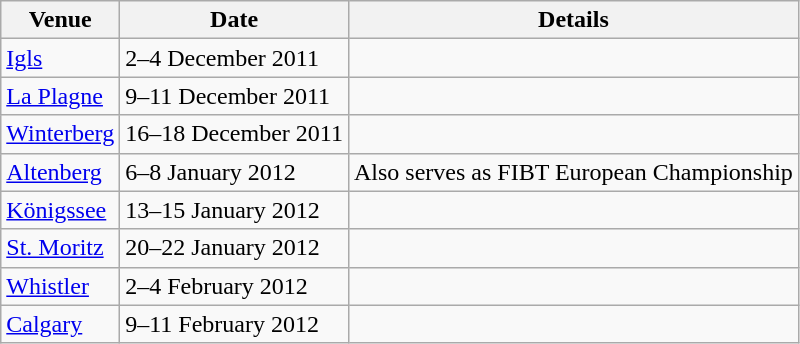<table class= wikitable>
<tr>
<th>Venue</th>
<th>Date</th>
<th>Details</th>
</tr>
<tr>
<td> <a href='#'>Igls</a></td>
<td>2–4 December 2011</td>
<td></td>
</tr>
<tr>
<td> <a href='#'>La Plagne</a></td>
<td>9–11 December 2011</td>
<td></td>
</tr>
<tr>
<td> <a href='#'>Winterberg</a></td>
<td>16–18 December 2011</td>
<td></td>
</tr>
<tr>
<td> <a href='#'>Altenberg</a></td>
<td>6–8 January 2012</td>
<td>Also serves as FIBT European Championship</td>
</tr>
<tr>
<td> <a href='#'>Königssee</a></td>
<td>13–15 January 2012</td>
<td></td>
</tr>
<tr>
<td> <a href='#'>St. Moritz</a></td>
<td>20–22 January 2012</td>
<td></td>
</tr>
<tr>
<td> <a href='#'>Whistler</a></td>
<td>2–4 February 2012</td>
<td></td>
</tr>
<tr>
<td> <a href='#'>Calgary</a></td>
<td>9–11 February 2012</td>
<td></td>
</tr>
</table>
